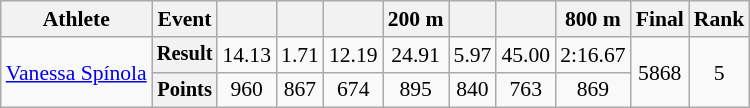<table class="wikitable" style="font-size:90%">
<tr>
<th>Athlete</th>
<th>Event</th>
<th></th>
<th></th>
<th></th>
<th>200 m</th>
<th></th>
<th></th>
<th>800 m</th>
<th>Final</th>
<th>Rank</th>
</tr>
<tr align=center>
<td rowspan=2 align=left><a href='#'>Vanessa Spínola</a></td>
<th style=font-size:95%>Result</th>
<td>14.13</td>
<td>1.71</td>
<td>12.19</td>
<td>24.91</td>
<td>5.97</td>
<td>45.00</td>
<td>2:16.67</td>
<td rowspan=2>5868</td>
<td rowspan=2>5</td>
</tr>
<tr align=center>
<th style=font-size:95%>Points</th>
<td>960</td>
<td>867</td>
<td>674</td>
<td>895</td>
<td>840</td>
<td>763</td>
<td>869</td>
</tr>
</table>
